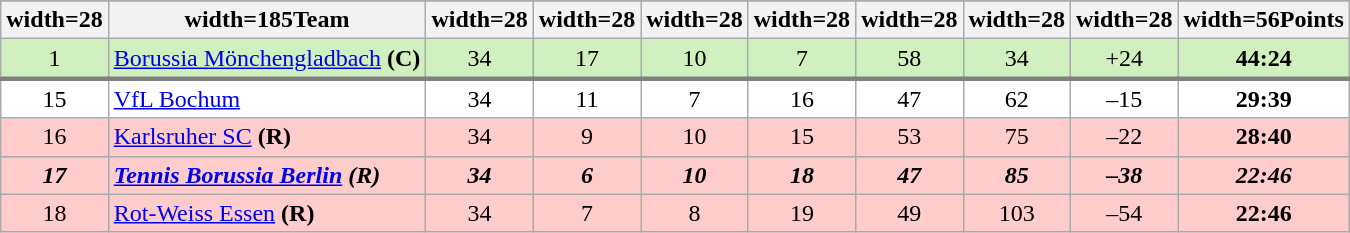<table class="wikitable">
<tr align="center" bgcolor="dfdfdf">
</tr>
<tr>
<th>width=28<br></th>
<th>width=185Team<br></th>
<th>width=28<br></th>
<th>width=28<br></th>
<th>width=28<br></th>
<th>width=28<br></th>
<th>width=28<br></th>
<th>width=28<br></th>
<th>width=28<br></th>
<th>width=56Points<br></th>
</tr>
<tr align="center" valign="top" bgcolor="D0F0C0">
<td>1</td>
<td align="left"><a href='#'>Borussia Mönchengladbach</a> <strong>(C)</strong></td>
<td>34</td>
<td>17</td>
<td>10</td>
<td>7</td>
<td>58</td>
<td>34</td>
<td>+24</td>
<td><strong>44:24</strong></td>
</tr>
<tr align="center" valign="top" bgcolor="#ffffff" style="border-top:3px solid grey;">
<td>15</td>
<td align="left"><a href='#'>VfL Bochum</a></td>
<td>34</td>
<td>11</td>
<td>7</td>
<td>16</td>
<td>47</td>
<td>62</td>
<td>–15</td>
<td><strong>29:39</strong></td>
</tr>
<tr align="center" valign="top" bgcolor="#FFCCCC">
<td>16</td>
<td align="left"><a href='#'>Karlsruher SC</a> <strong>(R)</strong></td>
<td>34</td>
<td>9</td>
<td>10</td>
<td>15</td>
<td>53</td>
<td>75</td>
<td>–22</td>
<td><strong>28:40</strong></td>
</tr>
<tr align="center" valign="top" bgcolor="#FFCCCC">
<td><strong><em>17</em></strong></td>
<td align="left"><strong><em><a href='#'>Tennis Borussia Berlin</a> (R)</em></strong></td>
<td><strong><em>34</em></strong></td>
<td><strong><em>6</em></strong></td>
<td><strong><em>10</em></strong></td>
<td><strong><em>18</em></strong></td>
<td><strong><em>47</em></strong></td>
<td><strong><em>85</em></strong></td>
<td><strong><em>–38</em></strong></td>
<td><strong><em>22:46</em></strong></td>
</tr>
<tr align="center" valign="top" bgcolor="#FFCCCC">
<td>18</td>
<td align="left"><a href='#'>Rot-Weiss Essen</a> <strong>(R)</strong></td>
<td>34</td>
<td>7</td>
<td>8</td>
<td>19</td>
<td>49</td>
<td>103</td>
<td>–54</td>
<td><strong>22:46</strong></td>
</tr>
</table>
